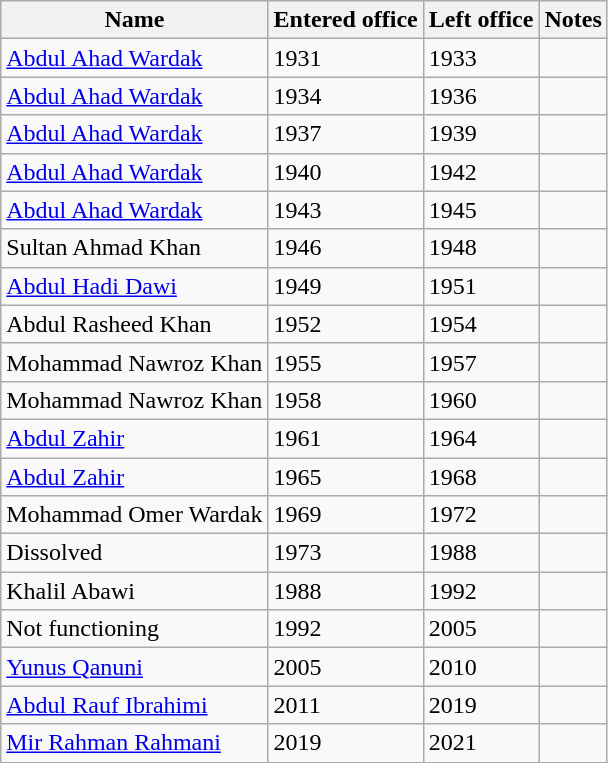<table class="wikitable">
<tr>
<th>Name</th>
<th>Entered office</th>
<th>Left office</th>
<th>Notes</th>
</tr>
<tr>
<td><a href='#'>Abdul Ahad Wardak</a></td>
<td>1931</td>
<td>1933</td>
<td></td>
</tr>
<tr>
<td><a href='#'>Abdul Ahad Wardak</a></td>
<td>1934</td>
<td>1936</td>
<td></td>
</tr>
<tr>
<td><a href='#'>Abdul Ahad Wardak</a></td>
<td>1937</td>
<td>1939</td>
<td></td>
</tr>
<tr>
<td><a href='#'>Abdul Ahad Wardak</a></td>
<td>1940</td>
<td>1942</td>
<td></td>
</tr>
<tr>
<td><a href='#'>Abdul Ahad Wardak</a></td>
<td>1943</td>
<td>1945</td>
<td></td>
</tr>
<tr>
<td>Sultan Ahmad Khan</td>
<td>1946</td>
<td>1948</td>
<td></td>
</tr>
<tr>
<td><a href='#'>Abdul Hadi Dawi</a></td>
<td>1949</td>
<td>1951</td>
<td></td>
</tr>
<tr>
<td>Abdul Rasheed Khan</td>
<td>1952</td>
<td>1954</td>
<td></td>
</tr>
<tr>
<td>Mohammad Nawroz Khan</td>
<td>1955</td>
<td>1957</td>
<td></td>
</tr>
<tr>
<td>Mohammad Nawroz Khan</td>
<td>1958</td>
<td>1960</td>
<td></td>
</tr>
<tr>
<td><a href='#'>Abdul Zahir</a></td>
<td>1961</td>
<td>1964</td>
<td></td>
</tr>
<tr>
<td><a href='#'>Abdul Zahir</a></td>
<td>1965</td>
<td>1968</td>
<td></td>
</tr>
<tr>
<td>Mohammad Omer Wardak</td>
<td>1969</td>
<td>1972</td>
<td></td>
</tr>
<tr>
<td>Dissolved</td>
<td>1973</td>
<td>1988</td>
<td></td>
</tr>
<tr>
<td>Khalil Abawi</td>
<td>1988</td>
<td>1992</td>
<td></td>
</tr>
<tr>
<td>Not functioning</td>
<td>1992</td>
<td>2005</td>
<td></td>
</tr>
<tr>
<td><a href='#'>Yunus Qanuni</a></td>
<td>2005</td>
<td>2010</td>
<td></td>
</tr>
<tr>
<td><a href='#'>Abdul Rauf Ibrahimi</a></td>
<td>2011</td>
<td>2019</td>
<td></td>
</tr>
<tr>
<td><a href='#'>Mir Rahman Rahmani</a></td>
<td>2019</td>
<td>2021</td>
<td></td>
</tr>
</table>
